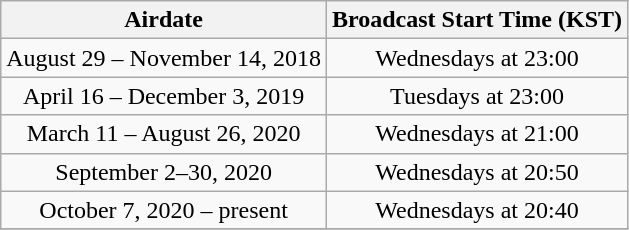<table class=wikitable style=text-align:center>
<tr>
<th>Airdate</th>
<th>Broadcast Start Time (KST)</th>
</tr>
<tr>
<td>August 29 – November 14, 2018</td>
<td>Wednesdays at 23:00</td>
</tr>
<tr>
<td>April 16 – December 3, 2019</td>
<td>Tuesdays at 23:00</td>
</tr>
<tr>
<td>March 11 – August 26, 2020</td>
<td>Wednesdays at 21:00</td>
</tr>
<tr>
<td>September 2–30, 2020</td>
<td>Wednesdays at 20:50</td>
</tr>
<tr>
<td>October 7, 2020 – present</td>
<td>Wednesdays at 20:40</td>
</tr>
<tr>
</tr>
</table>
